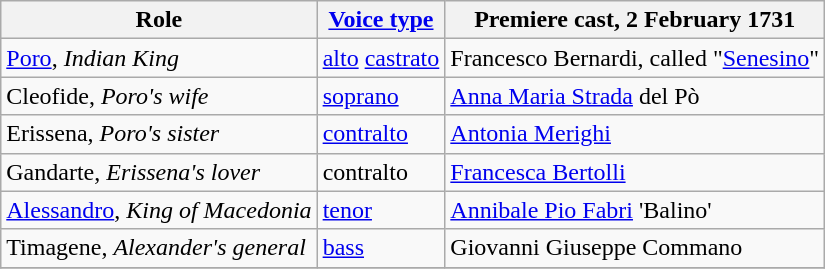<table class="wikitable">
<tr>
<th>Role</th>
<th><a href='#'>Voice type</a></th>
<th>Premiere cast, 2 February 1731</th>
</tr>
<tr>
<td><a href='#'>Poro</a>, <em>Indian King</em></td>
<td><a href='#'>alto</a> <a href='#'>castrato</a></td>
<td>Francesco Bernardi, called "<a href='#'>Senesino</a>"</td>
</tr>
<tr>
<td>Cleofide, <em>Poro's wife</em></td>
<td><a href='#'>soprano</a></td>
<td><a href='#'>Anna Maria Strada</a> del Pò</td>
</tr>
<tr>
<td>Erissena, <em>Poro's sister</em></td>
<td><a href='#'>contralto</a></td>
<td><a href='#'>Antonia Merighi</a></td>
</tr>
<tr>
<td>Gandarte, <em>Erissena's lover</em></td>
<td>contralto</td>
<td><a href='#'>Francesca Bertolli</a></td>
</tr>
<tr>
<td><a href='#'>Alessandro</a>, <em>King of Macedonia</em></td>
<td><a href='#'>tenor</a></td>
<td><a href='#'>Annibale Pio Fabri</a> 'Balino'</td>
</tr>
<tr>
<td>Timagene, <em>Alexander's general</em></td>
<td><a href='#'>bass</a></td>
<td>Giovanni Giuseppe Commano</td>
</tr>
<tr>
</tr>
</table>
